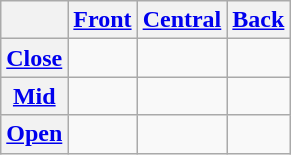<table class="wikitable">
<tr>
<th></th>
<th><a href='#'>Front</a></th>
<th><a href='#'>Central</a></th>
<th><a href='#'>Back</a></th>
</tr>
<tr>
<th><strong><a href='#'>Close</a></strong></th>
<td align=center></td>
<td></td>
<td align=center></td>
</tr>
<tr>
<th><strong><a href='#'>Mid</a></strong></th>
<td align=center></td>
<td align=center></td>
<td align=center></td>
</tr>
<tr>
<th><strong><a href='#'>Open</a></strong></th>
<td align=center></td>
<td align=center></td>
<td align=center></td>
</tr>
</table>
